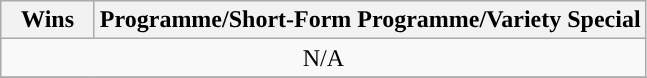<table class="wikitable plainrowheaders" style="text-align: center">
<tr>
<th scope="col" style="width:55px;" style="background-color:#EEDD82;">Wins</th>
<th scope="col" style="text-align:center;" style="background-color:#EEDD82;">Programme/Short-Form Programme/Variety Special</th>
</tr>
<tr>
<td colspan=2 scope=row style="text-align:center">N/A</td>
</tr>
<tr>
</tr>
</table>
